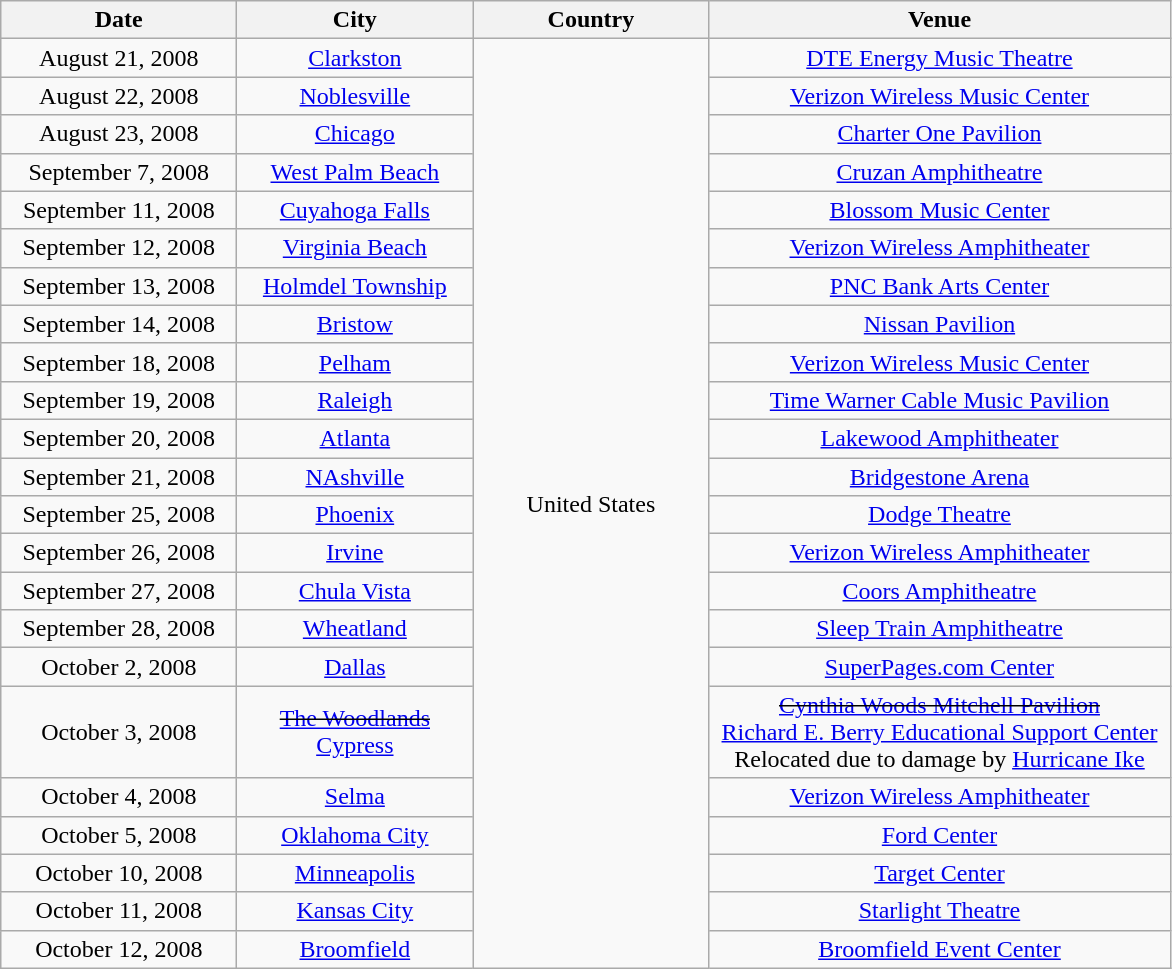<table class="wikitable" style="text-align:center;">
<tr>
<th width="150">Date</th>
<th width="150">City</th>
<th width="150">Country</th>
<th width="300">Venue</th>
</tr>
<tr>
<td>August 21, 2008</td>
<td><a href='#'>Clarkston</a></td>
<td rowspan="23">United States</td>
<td><a href='#'>DTE Energy Music Theatre</a></td>
</tr>
<tr>
<td>August 22, 2008</td>
<td><a href='#'>Noblesville</a></td>
<td><a href='#'>Verizon Wireless Music Center</a></td>
</tr>
<tr>
<td>August 23, 2008</td>
<td><a href='#'>Chicago</a></td>
<td><a href='#'>Charter One Pavilion</a></td>
</tr>
<tr>
<td>September 7, 2008</td>
<td><a href='#'>West Palm Beach</a></td>
<td><a href='#'>Cruzan Amphitheatre</a></td>
</tr>
<tr>
<td>September 11, 2008</td>
<td><a href='#'>Cuyahoga Falls</a></td>
<td><a href='#'>Blossom Music Center</a></td>
</tr>
<tr>
<td>September 12, 2008</td>
<td><a href='#'>Virginia Beach</a></td>
<td><a href='#'>Verizon Wireless Amphitheater</a></td>
</tr>
<tr>
<td>September 13, 2008</td>
<td><a href='#'>Holmdel Township</a></td>
<td><a href='#'>PNC Bank Arts Center</a></td>
</tr>
<tr>
<td>September 14, 2008</td>
<td><a href='#'>Bristow</a></td>
<td><a href='#'>Nissan Pavilion</a></td>
</tr>
<tr>
<td>September 18, 2008</td>
<td><a href='#'>Pelham</a></td>
<td><a href='#'>Verizon Wireless Music Center</a></td>
</tr>
<tr>
<td>September 19, 2008</td>
<td><a href='#'>Raleigh</a></td>
<td><a href='#'>Time Warner Cable Music Pavilion</a></td>
</tr>
<tr>
<td>September 20, 2008</td>
<td><a href='#'>Atlanta</a></td>
<td><a href='#'>Lakewood Amphitheater</a></td>
</tr>
<tr>
<td>September 21, 2008</td>
<td><a href='#'>NAshville</a></td>
<td><a href='#'>Bridgestone Arena</a></td>
</tr>
<tr>
<td>September 25, 2008</td>
<td><a href='#'>Phoenix</a></td>
<td><a href='#'>Dodge Theatre</a></td>
</tr>
<tr>
<td>September 26, 2008</td>
<td><a href='#'>Irvine</a></td>
<td><a href='#'>Verizon Wireless Amphitheater</a></td>
</tr>
<tr>
<td>September 27, 2008</td>
<td><a href='#'>Chula Vista</a></td>
<td><a href='#'>Coors Amphitheatre</a></td>
</tr>
<tr>
<td>September 28, 2008</td>
<td><a href='#'>Wheatland</a></td>
<td><a href='#'>Sleep Train Amphitheatre</a></td>
</tr>
<tr>
<td>October 2, 2008</td>
<td><a href='#'>Dallas</a></td>
<td><a href='#'>SuperPages.com Center</a></td>
</tr>
<tr>
<td>October 3, 2008</td>
<td><s><a href='#'>The Woodlands</a></s><br><a href='#'>Cypress</a></td>
<td><s><a href='#'>Cynthia Woods Mitchell Pavilion</a></s><br><a href='#'>Richard E. Berry Educational Support Center</a><br>Relocated due to damage by <a href='#'>Hurricane Ike</a></td>
</tr>
<tr>
<td>October 4, 2008</td>
<td><a href='#'>Selma</a></td>
<td><a href='#'>Verizon Wireless Amphitheater</a></td>
</tr>
<tr>
<td>October 5, 2008</td>
<td><a href='#'>Oklahoma City</a></td>
<td><a href='#'>Ford Center</a></td>
</tr>
<tr>
<td>October 10, 2008</td>
<td><a href='#'>Minneapolis</a></td>
<td><a href='#'>Target Center</a></td>
</tr>
<tr>
<td>October 11, 2008</td>
<td><a href='#'>Kansas City</a></td>
<td><a href='#'>Starlight Theatre</a></td>
</tr>
<tr>
<td>October 12, 2008</td>
<td><a href='#'>Broomfield</a></td>
<td><a href='#'>Broomfield Event Center</a></td>
</tr>
</table>
